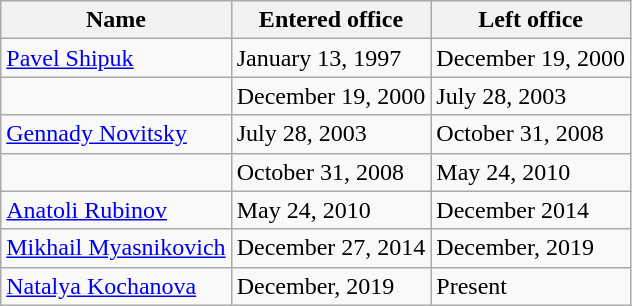<table class="wikitable">
<tr>
<th>Name</th>
<th>Entered office</th>
<th>Left office</th>
</tr>
<tr>
<td><a href='#'>Pavel Shipuk</a></td>
<td>January 13, 1997</td>
<td>December 19, 2000</td>
</tr>
<tr>
<td></td>
<td>December 19, 2000</td>
<td>July 28, 2003</td>
</tr>
<tr>
<td><a href='#'>Gennady Novitsky</a></td>
<td>July 28, 2003</td>
<td>October 31, 2008</td>
</tr>
<tr>
<td></td>
<td>October 31, 2008</td>
<td>May 24, 2010</td>
</tr>
<tr>
<td><a href='#'>Anatoli Rubinov</a></td>
<td>May 24, 2010</td>
<td>December 2014</td>
</tr>
<tr>
<td><a href='#'>Mikhail Myasnikovich</a></td>
<td>December 27, 2014</td>
<td>December, 2019</td>
</tr>
<tr>
<td><a href='#'>Natalya Kochanova</a></td>
<td>December, 2019</td>
<td>Present</td>
</tr>
</table>
